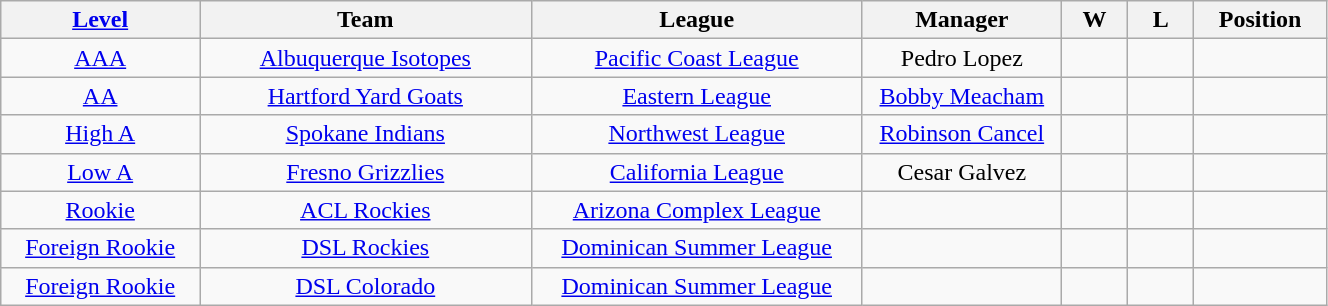<table class="wikitable" style="width:70%; text-align:center;">
<tr>
<th style="width:15%;"><a href='#'>Level</a></th>
<th style="width:25%;">Team</th>
<th style="width:25%;">League</th>
<th style="width:15%;">Manager</th>
<th style="width:5%;">W</th>
<th style="width:5%;">L</th>
<th style="width:20%;">Position</th>
</tr>
<tr>
<td><a href='#'>AAA</a></td>
<td><a href='#'>Albuquerque Isotopes</a></td>
<td><a href='#'>Pacific Coast League</a><br></td>
<td>Pedro Lopez</td>
<td></td>
<td></td>
<td></td>
</tr>
<tr>
<td><a href='#'>AA</a></td>
<td><a href='#'>Hartford Yard Goats</a></td>
<td><a href='#'>Eastern League</a><br></td>
<td><a href='#'>Bobby Meacham</a></td>
<td></td>
<td></td>
<td></td>
</tr>
<tr>
<td><a href='#'>High A</a></td>
<td><a href='#'>Spokane Indians</a></td>
<td><a href='#'>Northwest League</a></td>
<td><a href='#'>Robinson Cancel</a></td>
<td></td>
<td></td>
<td></td>
</tr>
<tr>
<td><a href='#'>Low A</a></td>
<td><a href='#'>Fresno Grizzlies</a></td>
<td><a href='#'>California League</a><br></td>
<td>Cesar Galvez</td>
<td></td>
<td></td>
<td></td>
</tr>
<tr>
<td><a href='#'>Rookie</a></td>
<td><a href='#'>ACL Rockies</a></td>
<td><a href='#'>Arizona Complex League</a><br></td>
<td></td>
<td></td>
<td></td>
<td></td>
</tr>
<tr>
<td><a href='#'>Foreign Rookie</a></td>
<td><a href='#'>DSL Rockies</a></td>
<td><a href='#'>Dominican Summer League</a><br></td>
<td></td>
<td></td>
<td></td>
<td></td>
</tr>
<tr>
<td><a href='#'>Foreign Rookie</a></td>
<td><a href='#'>DSL Colorado</a></td>
<td><a href='#'>Dominican Summer League</a><br></td>
<td></td>
<td></td>
<td></td>
<td></td>
</tr>
</table>
